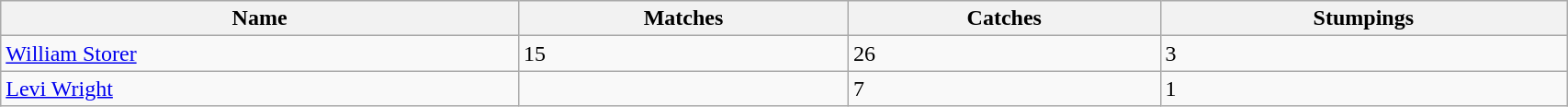<table class="wikitable sortable" width="90%">
<tr bgcolor="#efefef">
<th>Name</th>
<th>Matches</th>
<th>Catches</th>
<th>Stumpings</th>
</tr>
<tr>
<td><a href='#'>William Storer</a></td>
<td>15</td>
<td>26</td>
<td>3</td>
</tr>
<tr>
<td><a href='#'>Levi Wright</a></td>
<td></td>
<td>7</td>
<td>1</td>
</tr>
</table>
